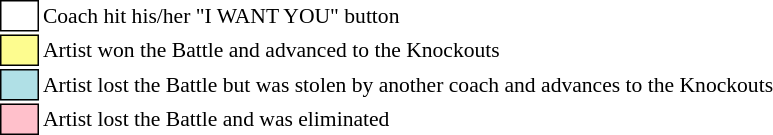<table class="toccolours" style="font-size: 90%; white-space: nowrap;">
<tr>
<td style="background:white; border:1px solid black;"> <strong></strong> </td>
<td>Coach hit his/her "I WANT YOU" button</td>
</tr>
<tr>
<td style="background:#fdfc8f; border:1px solid black;">      </td>
<td>Artist won the Battle and advanced to the Knockouts</td>
</tr>
<tr>
<td style="background:#b0e0e6; border:1px solid black;">      </td>
<td>Artist lost the Battle but was stolen by another coach and advances to the Knockouts</td>
</tr>
<tr>
<td style="background:pink; border:1px solid black;">      </td>
<td>Artist lost the Battle and was eliminated</td>
</tr>
</table>
